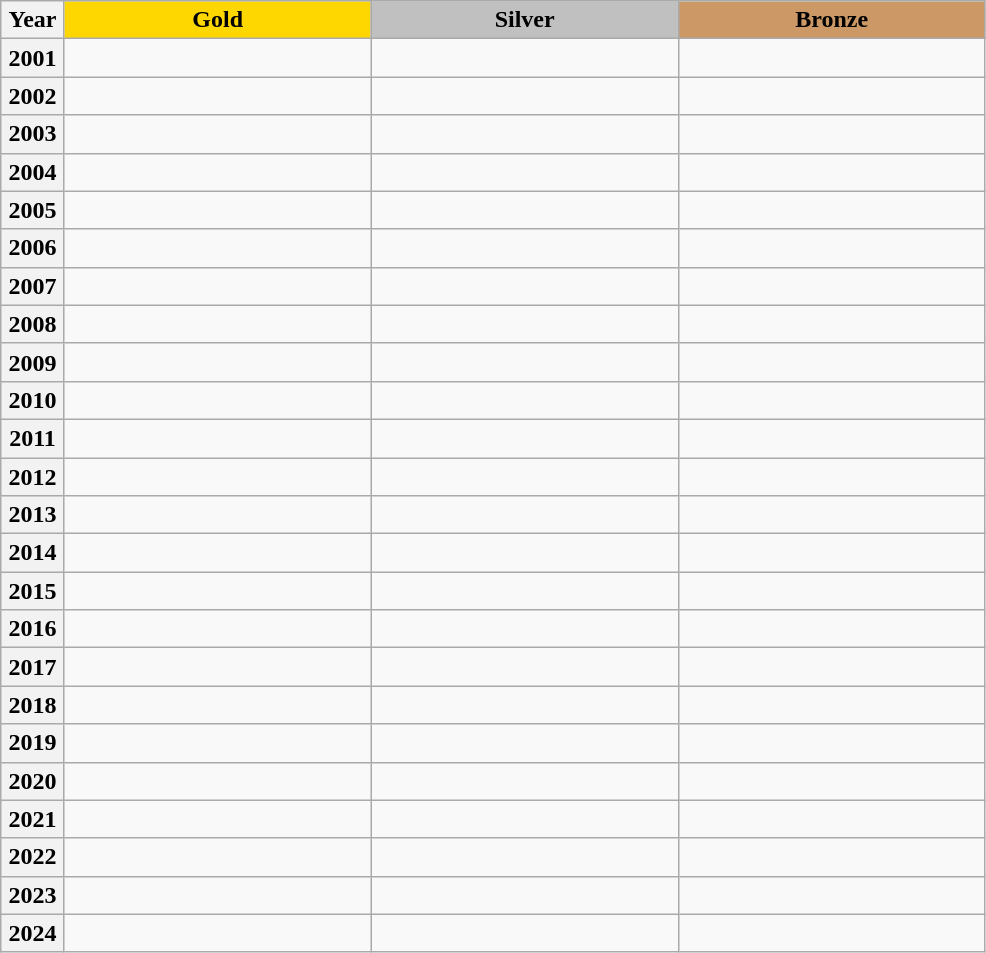<table class="wikitable"  style="font-size:100%;" border=1 cellpadding=2 cellspacing=0>
<tr>
<th width=6% align="center" colspan=1>Year</th>
<td width=29% align="center"  bgcolor="gold"><strong>Gold</strong></td>
<td width=29% align="center"  bgcolor="silver"><strong>Silver</strong></td>
<td width=29% align="center"  bgcolor="#CC9966"><strong>Bronze</strong></td>
</tr>
<tr>
<th>2001</th>
<td></td>
<td></td>
<td></td>
</tr>
<tr>
<th>2002</th>
<td></td>
<td></td>
<td></td>
</tr>
<tr>
<th>2003</th>
<td></td>
<td></td>
<td></td>
</tr>
<tr>
<th>2004</th>
<td></td>
<td></td>
<td></td>
</tr>
<tr>
<th>2005</th>
<td></td>
<td></td>
<td></td>
</tr>
<tr>
<th>2006</th>
<td></td>
<td></td>
<td></td>
</tr>
<tr>
<th>2007</th>
<td></td>
<td></td>
<td></td>
</tr>
<tr>
<th>2008</th>
<td></td>
<td></td>
<td></td>
</tr>
<tr>
<th>2009</th>
<td></td>
<td></td>
<td></td>
</tr>
<tr>
<th>2010</th>
<td></td>
<td></td>
<td></td>
</tr>
<tr>
<th>2011</th>
<td></td>
<td></td>
<td></td>
</tr>
<tr>
<th>2012</th>
<td></td>
<td></td>
<td></td>
</tr>
<tr>
<th>2013</th>
<td></td>
<td></td>
<td></td>
</tr>
<tr>
<th>2014</th>
<td></td>
<td></td>
<td></td>
</tr>
<tr>
<th>2015</th>
<td></td>
<td></td>
<td></td>
</tr>
<tr>
<th>2016</th>
<td></td>
<td></td>
<td></td>
</tr>
<tr>
<th>2017</th>
<td></td>
<td></td>
<td></td>
</tr>
<tr>
<th>2018</th>
<td></td>
<td></td>
<td></td>
</tr>
<tr>
<th>2019</th>
<td></td>
<td></td>
<td></td>
</tr>
<tr>
<th>2020</th>
<td></td>
<td></td>
<td></td>
</tr>
<tr>
<th>2021</th>
<td></td>
<td></td>
<td></td>
</tr>
<tr>
<th>2022</th>
<td></td>
<td></td>
<td></td>
</tr>
<tr>
<th>2023</th>
<td></td>
<td></td>
<td></td>
</tr>
<tr>
<th>2024</th>
<td></td>
<td></td>
<td></td>
</tr>
</table>
